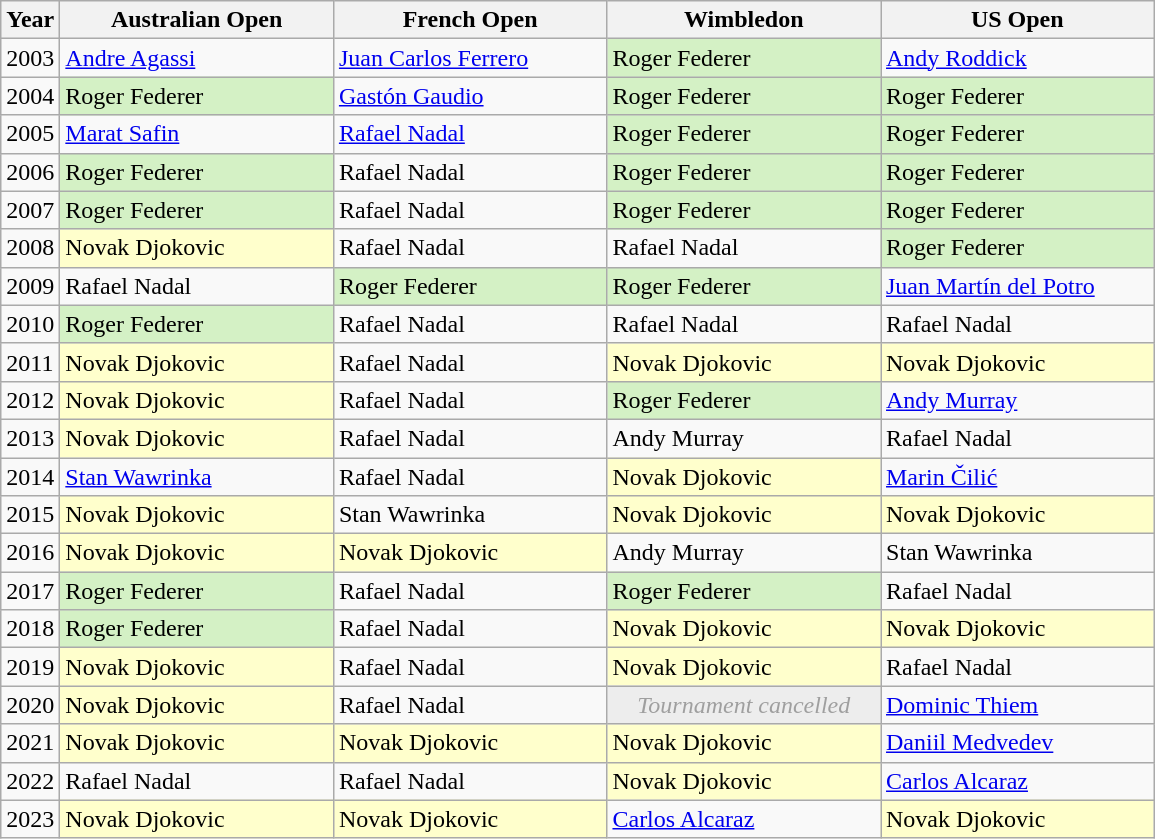<table class=wikitable>
<tr>
<th>Year</th>
<th width=175>Australian Open</th>
<th width=175>French Open</th>
<th width=175>Wimbledon</th>
<th width=175>US Open</th>
</tr>
<tr>
<td>2003</td>
<td> <a href='#'>Andre Agassi</a></td>
<td> <a href='#'>Juan Carlos Ferrero</a></td>
<td bgcolor="#d4f1c5"> Roger Federer</td>
<td> <a href='#'>Andy Roddick</a></td>
</tr>
<tr>
<td>2004</td>
<td bgcolor="#d4f1c5"> Roger Federer</td>
<td> <a href='#'>Gastón Gaudio</a></td>
<td bgcolor="#d4f1c5"> Roger Federer</td>
<td bgcolor="#d4f1c5"> Roger Federer</td>
</tr>
<tr>
<td>2005</td>
<td> <a href='#'>Marat Safin</a></td>
<td> <a href='#'>Rafael Nadal</a></td>
<td bgcolor="#d4f1c5"> Roger Federer</td>
<td bgcolor="#d4f1c5"> Roger Federer</td>
</tr>
<tr>
<td>2006</td>
<td bgcolor="#d4f1c5"> Roger Federer</td>
<td> Rafael Nadal</td>
<td bgcolor="#d4f1c5"> Roger Federer</td>
<td bgcolor="#d4f1c5"> Roger Federer</td>
</tr>
<tr>
<td>2007</td>
<td bgcolor="#d4f1c5"> Roger Federer</td>
<td> Rafael Nadal</td>
<td bgcolor="#d4f1c5"> Roger Federer</td>
<td bgcolor="#d4f1c5"> Roger Federer</td>
</tr>
<tr>
<td>2008</td>
<td bgcolor=#ffffcc> Novak Djokovic</td>
<td> Rafael Nadal</td>
<td> Rafael Nadal</td>
<td bgcolor="#d4f1c5"> Roger Federer</td>
</tr>
<tr>
<td>2009</td>
<td> Rafael Nadal</td>
<td bgcolor="#d4f1c5"> Roger Federer</td>
<td bgcolor="#d4f1c5"> Roger Federer</td>
<td> <a href='#'>Juan Martín del Potro</a></td>
</tr>
<tr>
<td>2010</td>
<td bgcolor="#d4f1c5"> Roger Federer</td>
<td> Rafael Nadal</td>
<td> Rafael Nadal</td>
<td> Rafael Nadal</td>
</tr>
<tr>
<td>2011</td>
<td bgcolor=#ffffcc> Novak Djokovic</td>
<td> Rafael Nadal</td>
<td bgcolor=#ffffcc> Novak Djokovic</td>
<td bgcolor=#ffffcc> Novak Djokovic</td>
</tr>
<tr>
<td>2012</td>
<td bgcolor=#ffffcc> Novak Djokovic</td>
<td> Rafael Nadal</td>
<td bgcolor="#d4f1c5"> Roger Federer</td>
<td> <a href='#'>Andy Murray</a></td>
</tr>
<tr>
<td>2013</td>
<td bgcolor=#ffffcc> Novak Djokovic</td>
<td> Rafael Nadal</td>
<td> Andy Murray</td>
<td> Rafael Nadal</td>
</tr>
<tr>
<td>2014</td>
<td> <a href='#'>Stan Wawrinka</a></td>
<td> Rafael Nadal</td>
<td bgcolor=#ffffcc> Novak Djokovic</td>
<td> <a href='#'>Marin Čilić</a></td>
</tr>
<tr>
<td>2015</td>
<td bgcolor=#ffffcc> Novak Djokovic</td>
<td> Stan Wawrinka</td>
<td bgcolor=#ffffcc> Novak Djokovic</td>
<td bgcolor=#ffffcc> Novak Djokovic</td>
</tr>
<tr>
<td>2016</td>
<td bgcolor=#ffffcc> Novak Djokovic</td>
<td bgcolor=#ffffcc> Novak Djokovic</td>
<td> Andy Murray</td>
<td> Stan Wawrinka</td>
</tr>
<tr>
<td>2017</td>
<td bgcolor="#d4f1c5"> Roger Federer</td>
<td> Rafael Nadal</td>
<td bgcolor="#d4f1c5"> Roger Federer</td>
<td> Rafael Nadal</td>
</tr>
<tr>
<td>2018</td>
<td bgcolor="#d4f1c5"> Roger Federer</td>
<td> Rafael Nadal</td>
<td bgcolor=#ffffcc> Novak Djokovic</td>
<td bgcolor=#ffffcc> Novak Djokovic</td>
</tr>
<tr>
<td>2019</td>
<td bgcolor=#ffffcc> Novak Djokovic</td>
<td> Rafael Nadal</td>
<td bgcolor=#ffffcc> Novak Djokovic</td>
<td> Rafael Nadal</td>
</tr>
<tr>
<td>2020</td>
<td bgcolor=#ffffcc> Novak Djokovic</td>
<td> Rafael Nadal</td>
<td style="background: #ededed; color:#9f9f9f; text-align: center;"><em>Tournament cancelled</em></td>
<td> <a href='#'>Dominic Thiem</a></td>
</tr>
<tr>
<td>2021</td>
<td bgcolor=#ffffcc> Novak Djokovic</td>
<td bgcolor=#ffffcc> Novak Djokovic</td>
<td bgcolor=#ffffcc> Novak Djokovic</td>
<td> <a href='#'>Daniil Medvedev</a></td>
</tr>
<tr>
<td>2022</td>
<td> Rafael Nadal</td>
<td> Rafael Nadal</td>
<td bgcolor=#ffffcc> Novak Djokovic</td>
<td> <a href='#'>Carlos Alcaraz</a></td>
</tr>
<tr>
<td>2023</td>
<td bgcolor=#ffffcc> Novak Djokovic</td>
<td bgcolor=#ffffcc> Novak Djokovic</td>
<td> <a href='#'>Carlos Alcaraz</a></td>
<td bgcolor=#ffffcc> Novak Djokovic</td>
</tr>
</table>
